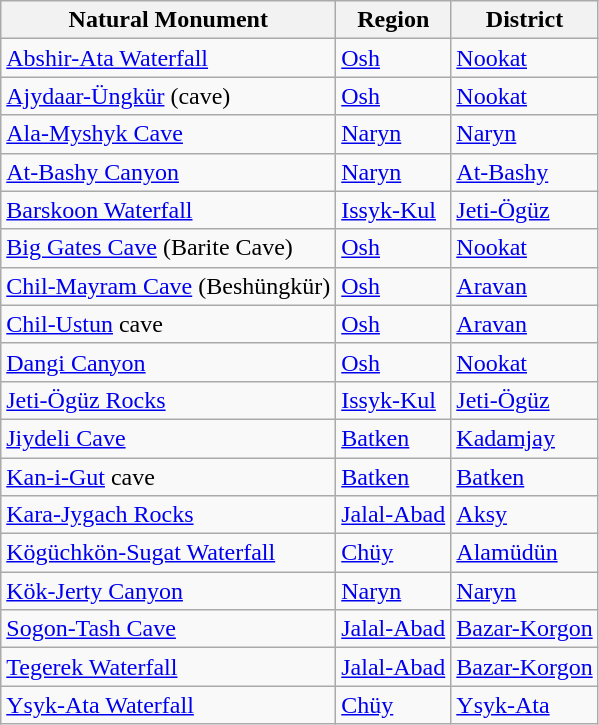<table class="wikitable sortable">
<tr>
<th>Natural Monument</th>
<th>Region</th>
<th>District</th>
</tr>
<tr>
<td><a href='#'>Abshir-Ata Waterfall</a></td>
<td><a href='#'>Osh</a></td>
<td><a href='#'>Nookat</a></td>
</tr>
<tr>
<td><a href='#'>Ajydaar-Üngkür</a> (cave)</td>
<td><a href='#'>Osh</a></td>
<td><a href='#'>Nookat</a></td>
</tr>
<tr>
<td><a href='#'>Ala-Myshyk Cave</a></td>
<td><a href='#'>Naryn</a></td>
<td><a href='#'>Naryn</a></td>
</tr>
<tr>
<td><a href='#'>At-Bashy Canyon</a></td>
<td><a href='#'>Naryn</a></td>
<td><a href='#'>At-Bashy</a></td>
</tr>
<tr>
<td><a href='#'>Barskoon Waterfall</a></td>
<td><a href='#'>Issyk-Kul</a></td>
<td><a href='#'>Jeti-Ögüz</a></td>
</tr>
<tr>
<td><a href='#'>Big Gates Cave</a> (Barite Cave)</td>
<td><a href='#'>Osh</a></td>
<td><a href='#'>Nookat</a></td>
</tr>
<tr>
<td><a href='#'>Chil-Mayram Cave</a> (Beshüngkür)</td>
<td><a href='#'>Osh</a></td>
<td><a href='#'>Aravan</a></td>
</tr>
<tr>
<td><a href='#'>Chil-Ustun</a> cave</td>
<td><a href='#'>Osh</a></td>
<td><a href='#'>Aravan</a></td>
</tr>
<tr>
<td><a href='#'>Dangi Canyon</a></td>
<td><a href='#'>Osh</a></td>
<td><a href='#'>Nookat</a></td>
</tr>
<tr>
<td><a href='#'>Jeti-Ögüz Rocks</a></td>
<td><a href='#'>Issyk-Kul</a></td>
<td><a href='#'>Jeti-Ögüz</a></td>
</tr>
<tr>
<td><a href='#'>Jiydeli Cave</a></td>
<td><a href='#'>Batken</a></td>
<td><a href='#'>Kadamjay</a></td>
</tr>
<tr>
<td><a href='#'>Kan-i-Gut</a> cave</td>
<td><a href='#'>Batken</a></td>
<td><a href='#'>Batken</a></td>
</tr>
<tr>
<td><a href='#'>Kara-Jygach Rocks</a></td>
<td><a href='#'>Jalal-Abad</a></td>
<td><a href='#'>Aksy</a></td>
</tr>
<tr>
<td><a href='#'>Kögüchkön-Sugat Waterfall</a></td>
<td><a href='#'>Chüy</a></td>
<td><a href='#'>Alamüdün</a></td>
</tr>
<tr>
<td><a href='#'>Kök-Jerty Canyon</a></td>
<td><a href='#'>Naryn</a></td>
<td><a href='#'>Naryn</a></td>
</tr>
<tr>
<td><a href='#'>Sogon-Tash Cave</a></td>
<td><a href='#'>Jalal-Abad</a></td>
<td><a href='#'>Bazar-Korgon</a></td>
</tr>
<tr>
<td><a href='#'>Tegerek Waterfall</a></td>
<td><a href='#'>Jalal-Abad</a></td>
<td><a href='#'>Bazar-Korgon</a></td>
</tr>
<tr>
<td><a href='#'>Ysyk-Ata Waterfall</a></td>
<td><a href='#'>Chüy</a></td>
<td><a href='#'>Ysyk-Ata</a></td>
</tr>
</table>
